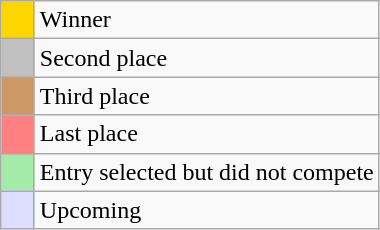<table class="wikitable">
<tr>
<td width=15px bgcolor=gold></td>
<td>Winner</td>
</tr>
<tr>
<td bgcolor=silver></td>
<td>Second place</td>
</tr>
<tr>
<td bgcolor=#c96></td>
<td>Third place</td>
</tr>
<tr>
<td bgcolor=#FE8080></td>
<td>Last place</td>
</tr>
<tr>
<td bgcolor=#A4EAA9></td>
<td>Entry selected but did not compete</td>
</tr>
<tr>
<td bgcolor=#ddddff></td>
<td>Upcoming</td>
</tr>
</table>
